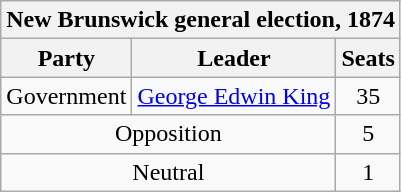<table class="wikitable" style="text-align:center">
<tr>
<th colspan=3>New Brunswick general election, 1874</th>
</tr>
<tr>
<th>Party</th>
<th>Leader</th>
<th>Seats</th>
</tr>
<tr>
<td>Government</td>
<td><a href='#'>George Edwin King</a></td>
<td>35</td>
</tr>
<tr>
<td colspan=2>Opposition</td>
<td>5</td>
</tr>
<tr>
<td colspan=2>Neutral</td>
<td>1</td>
</tr>
</table>
